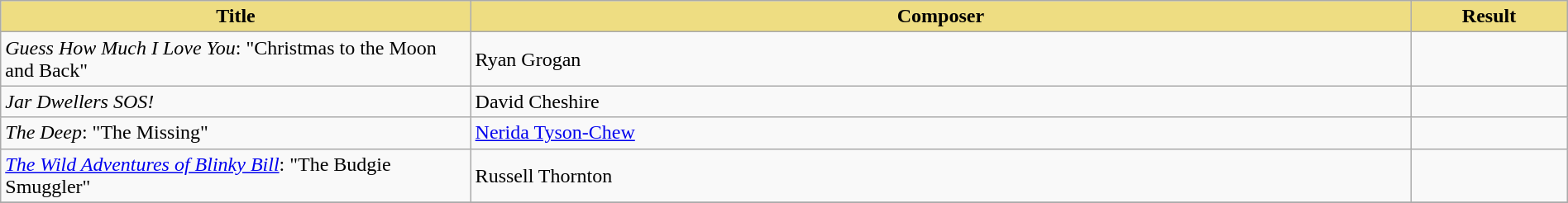<table class="wikitable" width=100%>
<tr>
<th style="width:30%;background:#EEDD82;">Title</th>
<th style="width:60%;background:#EEDD82;">Composer</th>
<th style="width:10%;background:#EEDD82;">Result<br></th>
</tr>
<tr>
<td><em>Guess How Much I Love You</em>: "Christmas to the Moon and Back"</td>
<td>Ryan Grogan</td>
<td></td>
</tr>
<tr>
<td><em>Jar Dwellers SOS!</em></td>
<td>David Cheshire</td>
<td></td>
</tr>
<tr>
<td><em>The Deep</em>: "The Missing"</td>
<td><a href='#'>Nerida Tyson-Chew</a></td>
<td></td>
</tr>
<tr>
<td><em><a href='#'>The Wild Adventures of Blinky Bill</a></em>: "The Budgie Smuggler"</td>
<td>Russell Thornton</td>
<td></td>
</tr>
<tr>
</tr>
</table>
